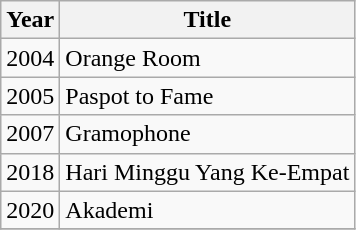<table class="wikitable">
<tr>
<th>Year</th>
<th>Title</th>
</tr>
<tr>
<td>2004</td>
<td>Orange Room</td>
</tr>
<tr>
<td>2005</td>
<td>Paspot to Fame</td>
</tr>
<tr>
<td>2007</td>
<td>Gramophone</td>
</tr>
<tr>
<td>2018</td>
<td>Hari Minggu Yang Ke-Empat</td>
</tr>
<tr>
<td>2020</td>
<td>Akademi</td>
</tr>
<tr>
</tr>
</table>
